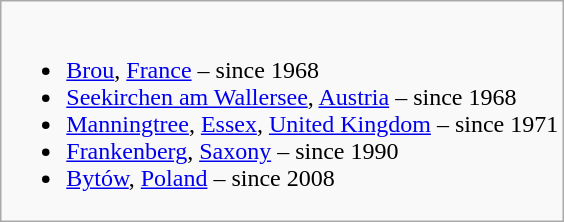<table class="wikitable">
<tr valign="top">
<td><br><ul><li> <a href='#'>Brou</a>, <a href='#'>France</a> – since 1968</li><li> <a href='#'>Seekirchen am Wallersee</a>, <a href='#'>Austria</a> – since 1968</li><li> <a href='#'>Manningtree</a>, <a href='#'>Essex</a>, <a href='#'>United Kingdom</a> – since 1971</li><li> <a href='#'>Frankenberg</a>, <a href='#'>Saxony</a> – since 1990</li><li> <a href='#'>Bytów</a>, <a href='#'>Poland</a> – since 2008</li></ul></td>
</tr>
</table>
